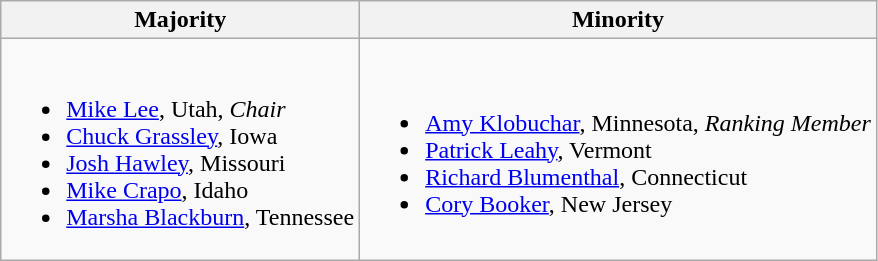<table class=wikitable>
<tr>
<th>Majority</th>
<th>Minority</th>
</tr>
<tr>
<td><br><ul><li><a href='#'>Mike Lee</a>, Utah, <em>Chair</em></li><li><a href='#'>Chuck Grassley</a>, Iowa</li><li><a href='#'>Josh Hawley</a>, Missouri</li><li><a href='#'>Mike Crapo</a>, Idaho</li><li><a href='#'>Marsha Blackburn</a>, Tennessee</li></ul></td>
<td><br><ul><li><a href='#'>Amy Klobuchar</a>, Minnesota, <em>Ranking Member</em></li><li><a href='#'>Patrick Leahy</a>, Vermont</li><li><a href='#'>Richard Blumenthal</a>, Connecticut</li><li><a href='#'>Cory Booker</a>, New Jersey</li></ul></td>
</tr>
</table>
